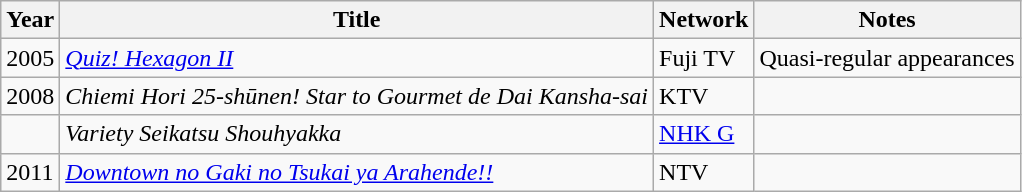<table class="wikitable">
<tr>
<th>Year</th>
<th>Title</th>
<th>Network</th>
<th>Notes</th>
</tr>
<tr>
<td>2005</td>
<td><em><a href='#'>Quiz! Hexagon II</a></em></td>
<td>Fuji TV</td>
<td>Quasi-regular appearances</td>
</tr>
<tr>
<td>2008</td>
<td><em>Chiemi Hori 25-shūnen! Star to Gourmet de Dai Kansha-sai</em></td>
<td>KTV</td>
<td></td>
</tr>
<tr>
<td></td>
<td><em>Variety Seikatsu Shouhyakka</em></td>
<td><a href='#'>NHK G</a></td>
<td></td>
</tr>
<tr>
<td>2011</td>
<td><em><a href='#'>Downtown no Gaki no Tsukai ya Arahende!!</a></em></td>
<td>NTV</td>
<td></td>
</tr>
</table>
